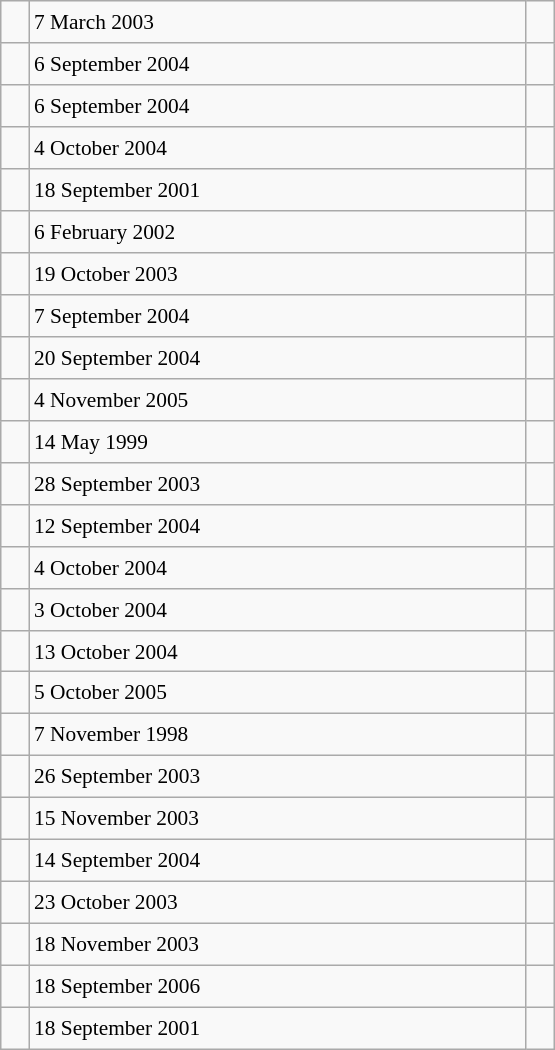<table class="wikitable" style="font-size: 89%; float: left; width: 26em; margin-right: 1em; height: 700px">
<tr>
<td></td>
<td>7 March 2003</td>
<td></td>
</tr>
<tr>
<td></td>
<td>6 September 2004</td>
<td></td>
</tr>
<tr>
<td></td>
<td>6 September 2004</td>
<td></td>
</tr>
<tr>
<td></td>
<td>4 October 2004</td>
<td></td>
</tr>
<tr>
<td></td>
<td>18 September 2001</td>
<td></td>
</tr>
<tr>
<td></td>
<td>6 February 2002</td>
<td></td>
</tr>
<tr>
<td></td>
<td>19 October 2003</td>
<td></td>
</tr>
<tr>
<td></td>
<td>7 September 2004</td>
<td></td>
</tr>
<tr>
<td></td>
<td>20 September 2004</td>
<td></td>
</tr>
<tr>
<td></td>
<td>4 November 2005</td>
<td></td>
</tr>
<tr>
<td></td>
<td>14 May 1999</td>
<td></td>
</tr>
<tr>
<td></td>
<td>28 September 2003</td>
<td></td>
</tr>
<tr>
<td></td>
<td>12 September 2004</td>
<td></td>
</tr>
<tr>
<td></td>
<td>4 October 2004</td>
<td></td>
</tr>
<tr>
<td></td>
<td>3 October 2004</td>
<td></td>
</tr>
<tr>
<td></td>
<td>13 October 2004</td>
<td></td>
</tr>
<tr>
<td></td>
<td>5 October 2005</td>
<td></td>
</tr>
<tr>
<td></td>
<td>7 November 1998</td>
<td></td>
</tr>
<tr>
<td></td>
<td>26 September 2003</td>
<td></td>
</tr>
<tr>
<td></td>
<td>15 November 2003</td>
<td></td>
</tr>
<tr>
<td></td>
<td>14 September 2004</td>
<td></td>
</tr>
<tr>
<td></td>
<td>23 October 2003</td>
<td></td>
</tr>
<tr>
<td></td>
<td>18 November 2003</td>
<td></td>
</tr>
<tr>
<td></td>
<td>18 September 2006</td>
<td></td>
</tr>
<tr>
<td></td>
<td>18 September 2001</td>
<td></td>
</tr>
</table>
